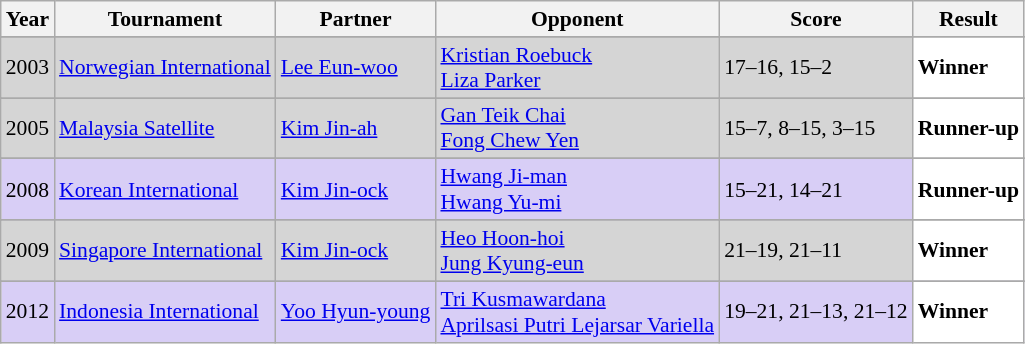<table class="sortable wikitable" style="font-size: 90%;">
<tr>
<th>Year</th>
<th>Tournament</th>
<th>Partner</th>
<th>Opponent</th>
<th>Score</th>
<th>Result</th>
</tr>
<tr>
</tr>
<tr bgcolor="#D5D5D5">
<td align="center">2003</td>
<td><a href='#'>Norwegian International</a></td>
<td> <a href='#'>Lee Eun-woo</a></td>
<td> <a href='#'>Kristian Roebuck</a><br> <a href='#'>Liza Parker</a></td>
<td>17–16, 15–2</td>
<td bgcolor="#FFFFFF"> <strong>Winner</strong></td>
</tr>
<tr>
</tr>
<tr bgcolor="#D5D5D5">
<td align="center">2005</td>
<td><a href='#'>Malaysia Satellite</a></td>
<td> <a href='#'>Kim Jin-ah</a></td>
<td> <a href='#'>Gan Teik Chai</a><br> <a href='#'>Fong Chew Yen</a></td>
<td>15–7, 8–15, 3–15</td>
<td bgcolor="#FFFFFF"> <strong>Runner-up</strong></td>
</tr>
<tr>
</tr>
<tr bgcolor="#D8CEF6">
<td align="center">2008</td>
<td><a href='#'>Korean International</a></td>
<td> <a href='#'>Kim Jin-ock</a></td>
<td> <a href='#'>Hwang Ji-man</a><br> <a href='#'>Hwang Yu-mi</a></td>
<td>15–21, 14–21</td>
<td bgcolor="#FFFFFF"> <strong>Runner-up</strong></td>
</tr>
<tr>
</tr>
<tr bgcolor="#D5D5D5">
<td align="center">2009</td>
<td><a href='#'>Singapore International</a></td>
<td> <a href='#'>Kim Jin-ock</a></td>
<td> <a href='#'>Heo Hoon-hoi</a><br> <a href='#'>Jung Kyung-eun</a></td>
<td>21–19, 21–11</td>
<td bgcolor="#FFFFFF"> <strong>Winner</strong></td>
</tr>
<tr>
</tr>
<tr bgcolor="#D8CEF6">
<td align="center">2012</td>
<td><a href='#'>Indonesia International</a></td>
<td> <a href='#'>Yoo Hyun-young</a></td>
<td> <a href='#'>Tri Kusmawardana</a><br> <a href='#'>Aprilsasi Putri Lejarsar Variella</a></td>
<td>19–21, 21–13, 21–12</td>
<td bgcolor="#FFFFFF"> <strong>Winner</strong></td>
</tr>
</table>
